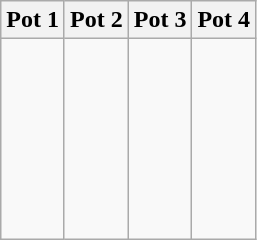<table class="wikitable">
<tr>
<th style="width: 25%;">Pot 1</th>
<th style="width: 25%;">Pot 2</th>
<th style="width: 25%;">Pot 3</th>
<th style="width: 25%;">Pot 4</th>
</tr>
<tr>
<td><br><br><br><br><br><br><br></td>
<td><br><br><br><br><br><br><br></td>
<td><br><br><br><br><br><br><br></td>
<td><br><br><br><br><br><br><br></td>
</tr>
</table>
